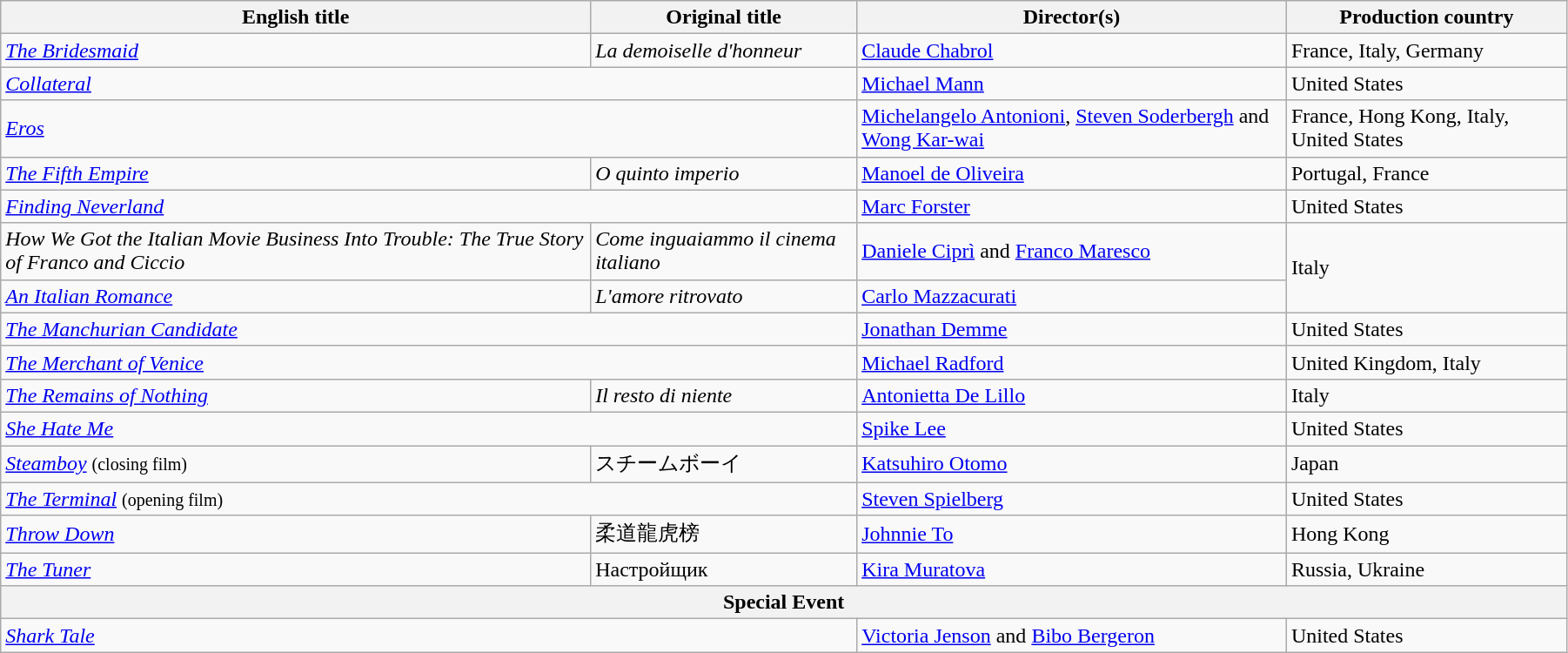<table class="wikitable" style="width:95%; margin-bottom:0px">
<tr>
<th>English title</th>
<th>Original title</th>
<th>Director(s)</th>
<th>Production country</th>
</tr>
<tr>
<td data-sort-value="Bridesmaid"><em><a href='#'>The Bridesmaid</a></em></td>
<td data-sort-value="Demoiselle"><em>La demoiselle d'honneur</em></td>
<td data-sort-value="Chabrol"><a href='#'>Claude Chabrol</a></td>
<td>France, Italy, Germany</td>
</tr>
<tr>
<td colspan=2><em><a href='#'>Collateral</a></em></td>
<td data-sort-value="Mann"><a href='#'>Michael Mann</a></td>
<td>United States</td>
</tr>
<tr>
<td colspan=2><em><a href='#'>Eros</a></em></td>
<td data-sort-value="Antonioni"><a href='#'>Michelangelo Antonioni</a>, <a href='#'>Steven Soderbergh</a> and <a href='#'>Wong Kar-wai</a></td>
<td>France, Hong Kong, Italy, United States</td>
</tr>
<tr>
<td data-sort-value="Fifth"><em><a href='#'>The Fifth Empire</a></em></td>
<td data-sort-value="Quinto"><em>O quinto imperio</em></td>
<td data-sort-value="Oliveira"><a href='#'>Manoel de Oliveira</a></td>
<td>Portugal, France</td>
</tr>
<tr>
<td colspan=2><em><a href='#'>Finding Neverland</a></em></td>
<td data-sort-value="Forster"><a href='#'>Marc Forster</a></td>
<td>United States</td>
</tr>
<tr>
<td><em>How We Got the Italian Movie Business Into Trouble: The True Story of Franco and Ciccio</em></td>
<td><em>Come inguaiammo il cinema italiano</em></td>
<td data-sort-value="Ciprì"><a href='#'>Daniele Ciprì</a> and <a href='#'>Franco Maresco</a></td>
<td rowspan="2">Italy</td>
</tr>
<tr>
<td data-sort-value="Italian"><em><a href='#'>An Italian Romance</a></em></td>
<td data-sort-value="Amore"><em>L'amore ritrovato</em></td>
<td data-sort-value="Mazzacurati"><a href='#'>Carlo Mazzacurati</a></td>
</tr>
<tr>
<td colspan=2 data-sort-value="Manchurian"><em><a href='#'>The Manchurian Candidate</a></em></td>
<td data-sort-value="Demme"><a href='#'>Jonathan Demme</a></td>
<td>United States</td>
</tr>
<tr>
<td colspan=2 data-sort-value="Merchant"><em><a href='#'>The Merchant of Venice</a></em></td>
<td data-sort-value="Radford"><a href='#'>Michael Radford</a></td>
<td>United Kingdom, Italy</td>
</tr>
<tr>
<td data-sort-value="Remains"><em><a href='#'>The Remains of Nothing</a></em></td>
<td data-sort-value="Resto"><em>Il resto di niente</em></td>
<td data-sort-value="De Lillo"><a href='#'>Antonietta De Lillo</a></td>
<td>Italy</td>
</tr>
<tr>
<td colspan=2><em><a href='#'>She Hate Me</a></em></td>
<td data-sort-value="Lee"><a href='#'>Spike Lee</a></td>
<td>United States</td>
</tr>
<tr>
<td><em><a href='#'>Steamboy</a></em> <small>(closing film)</small></td>
<td>スチームボーイ</td>
<td data-sort-value="Otomo"><a href='#'>Katsuhiro Otomo</a></td>
<td>Japan</td>
</tr>
<tr>
<td colspan=2 data-sort-value="Terminal"><em><a href='#'>The Terminal</a></em> <small>(opening film)</small></td>
<td data-sort-value="Spielberg"><a href='#'>Steven Spielberg</a></td>
<td>United States</td>
</tr>
<tr>
<td><em><a href='#'>Throw Down</a></em></td>
<td>柔道龍虎榜</td>
<td data-sort-value="To"><a href='#'>Johnnie To</a></td>
<td>Hong Kong</td>
</tr>
<tr>
<td data-sort-value="Tuner"><em><a href='#'>The Tuner</a></em></td>
<td>Настройщик</td>
<td data-sort-value="Muratova"><a href='#'>Kira Muratova</a></td>
<td>Russia, Ukraine</td>
</tr>
<tr>
<th colspan="4">Special Event</th>
</tr>
<tr>
<td colspan="2"><em><a href='#'>Shark Tale</a></em></td>
<td><a href='#'>Victoria Jenson</a> and <a href='#'>Bibo Bergeron</a></td>
<td>United States</td>
</tr>
</table>
